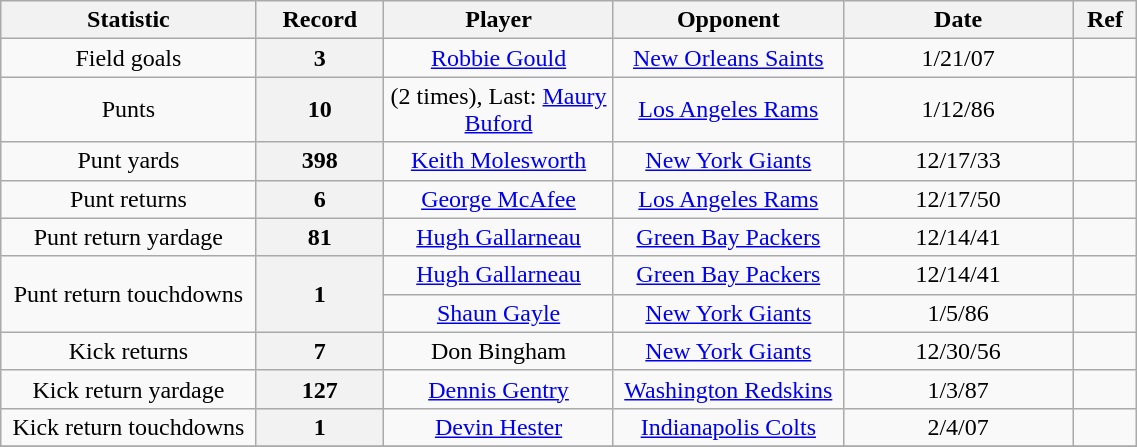<table class="sortable wikitable" style="text-align:center" width="60%">
<tr>
<th scope="col" width=20%>Statistic</th>
<th scope="col" width=10% class="unsortable">Record</th>
<th scope="col" width=18%>Player</th>
<th scope="col" width=18%>Opponent</th>
<th scope="col" width=18%>Date</th>
<th scope="col" width=5% class="unsortable">Ref</th>
</tr>
<tr>
<td>Field goals</td>
<th>3</th>
<td><a href='#'>Robbie Gould</a></td>
<td><a href='#'>New Orleans Saints</a></td>
<td>1/21/07</td>
<td></td>
</tr>
<tr>
<td>Punts</td>
<th>10</th>
<td>(2 times), Last: <a href='#'>Maury Buford</a></td>
<td><a href='#'>Los Angeles Rams</a></td>
<td>1/12/86</td>
<td></td>
</tr>
<tr>
<td>Punt yards</td>
<th>398</th>
<td><a href='#'>Keith Molesworth</a></td>
<td><a href='#'>New York Giants</a></td>
<td>12/17/33</td>
<td></td>
</tr>
<tr>
<td>Punt returns</td>
<th>6</th>
<td><a href='#'>George McAfee</a></td>
<td><a href='#'>Los Angeles Rams</a></td>
<td>12/17/50</td>
<td></td>
</tr>
<tr>
<td>Punt return yardage</td>
<th>81</th>
<td><a href='#'>Hugh Gallarneau</a></td>
<td><a href='#'>Green Bay Packers</a></td>
<td>12/14/41</td>
<td></td>
</tr>
<tr>
<td rowSpan="2">Punt return touchdowns</td>
<th rowSpan="2">1</th>
<td><a href='#'>Hugh Gallarneau</a></td>
<td><a href='#'>Green Bay Packers</a></td>
<td>12/14/41</td>
<td></td>
</tr>
<tr>
<td><a href='#'>Shaun Gayle</a></td>
<td><a href='#'>New York Giants</a></td>
<td>1/5/86</td>
<td></td>
</tr>
<tr>
<td>Kick returns</td>
<th>7</th>
<td>Don Bingham</td>
<td><a href='#'>New York Giants</a></td>
<td>12/30/56</td>
<td></td>
</tr>
<tr>
<td>Kick return yardage</td>
<th>127</th>
<td><a href='#'>Dennis Gentry</a></td>
<td><a href='#'>Washington Redskins</a></td>
<td>1/3/87</td>
<td></td>
</tr>
<tr>
<td>Kick return touchdowns</td>
<th>1</th>
<td><a href='#'>Devin Hester</a></td>
<td><a href='#'>Indianapolis Colts</a></td>
<td>2/4/07</td>
<td></td>
</tr>
<tr>
</tr>
</table>
